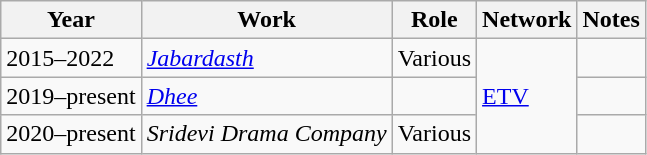<table class="wikitable">
<tr>
<th>Year</th>
<th>Work</th>
<th>Role</th>
<th>Network</th>
<th>Notes</th>
</tr>
<tr>
<td>2015–2022</td>
<td><em><a href='#'>Jabardasth</a></em></td>
<td>Various</td>
<td rowspan="3"><a href='#'>ETV</a></td>
<td></td>
</tr>
<tr>
<td>2019–present</td>
<td><a href='#'><em>Dhee</em></a></td>
<td></td>
<td></td>
</tr>
<tr>
<td>2020–present</td>
<td><em>Sridevi Drama Company</em></td>
<td>Various</td>
<td></td>
</tr>
</table>
